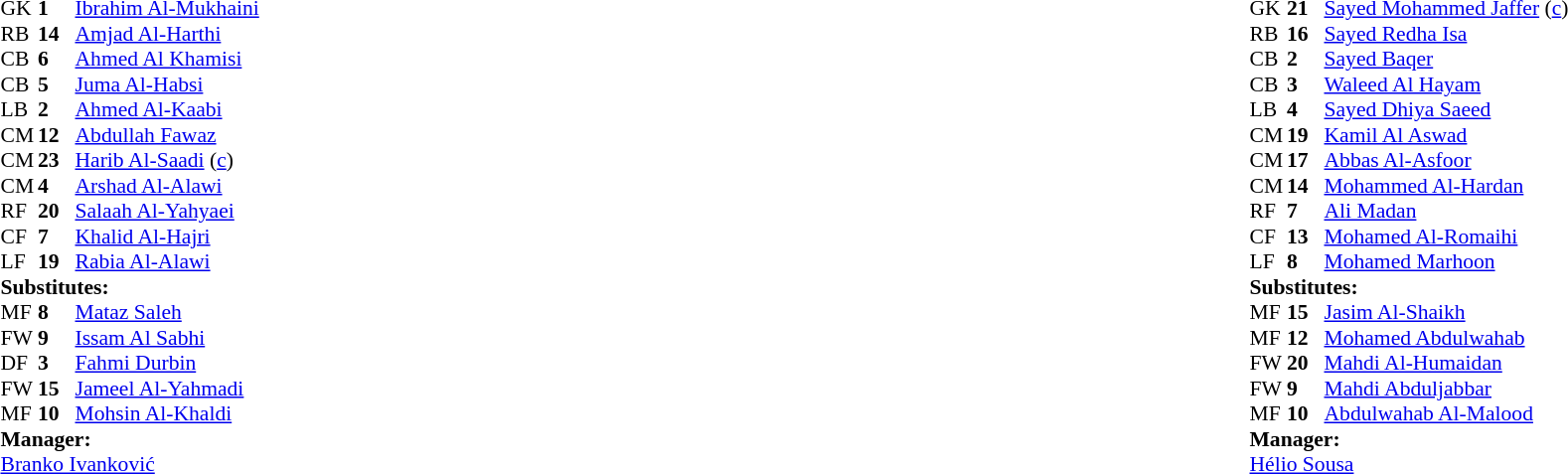<table width="100%">
<tr>
<td valign="top" width="40%"><br><table style="font-size:90%" cellspacing="0" cellpadding="0">
<tr>
<th width=25></th>
<th width=25></th>
</tr>
<tr>
<td>GK</td>
<td><strong>1</strong></td>
<td><a href='#'>Ibrahim Al-Mukhaini</a></td>
</tr>
<tr>
<td>RB</td>
<td><strong>14</strong></td>
<td><a href='#'>Amjad Al-Harthi</a></td>
<td></td>
<td></td>
</tr>
<tr>
<td>CB</td>
<td><strong>6</strong></td>
<td><a href='#'>Ahmed Al Khamisi</a></td>
</tr>
<tr>
<td>CB</td>
<td><strong>5</strong></td>
<td><a href='#'>Juma Al-Habsi</a></td>
</tr>
<tr>
<td>LB</td>
<td><strong>2</strong></td>
<td><a href='#'>Ahmed Al-Kaabi</a></td>
</tr>
<tr>
<td>CM</td>
<td><strong>12</strong></td>
<td><a href='#'>Abdullah Fawaz</a></td>
<td></td>
<td></td>
</tr>
<tr>
<td>CM</td>
<td><strong>23</strong></td>
<td><a href='#'>Harib Al-Saadi</a> (<a href='#'>c</a>)</td>
</tr>
<tr>
<td>CM</td>
<td><strong>4</strong></td>
<td><a href='#'>Arshad Al-Alawi</a></td>
</tr>
<tr>
<td>RF</td>
<td><strong>20</strong></td>
<td><a href='#'>Salaah Al-Yahyaei</a></td>
<td></td>
<td></td>
</tr>
<tr>
<td>CF</td>
<td><strong>7</strong></td>
<td><a href='#'>Khalid Al-Hajri</a></td>
<td></td>
<td></td>
</tr>
<tr>
<td>LF</td>
<td><strong>19</strong></td>
<td><a href='#'>Rabia Al-Alawi</a></td>
<td></td>
<td></td>
</tr>
<tr>
<td colspan=3><strong>Substitutes:</strong></td>
</tr>
<tr>
<td>MF</td>
<td><strong>8</strong></td>
<td><a href='#'>Mataz Saleh</a></td>
<td></td>
<td></td>
</tr>
<tr>
<td>FW</td>
<td><strong>9</strong></td>
<td><a href='#'>Issam Al Sabhi</a></td>
<td></td>
<td></td>
</tr>
<tr>
<td>DF</td>
<td><strong>3</strong></td>
<td><a href='#'>Fahmi Durbin</a></td>
<td></td>
<td></td>
</tr>
<tr>
<td>FW</td>
<td><strong>15</strong></td>
<td><a href='#'>Jameel Al-Yahmadi</a></td>
<td></td>
<td></td>
</tr>
<tr>
<td>MF</td>
<td><strong>10</strong></td>
<td><a href='#'>Mohsin Al-Khaldi</a></td>
<td></td>
<td></td>
</tr>
<tr>
<td colspan=3><strong>Manager:</strong></td>
</tr>
<tr>
<td colspan=3> <a href='#'>Branko Ivanković</a></td>
</tr>
</table>
</td>
<td valign="top"></td>
<td valign="top" width="50%"><br><table style="font-size:90%; margin:auto" cellspacing="0" cellpadding="0">
<tr>
<th width=25></th>
<th width=25></th>
</tr>
<tr>
<td>GK</td>
<td><strong>21</strong></td>
<td><a href='#'>Sayed Mohammed Jaffer</a> (<a href='#'>c</a>)</td>
</tr>
<tr>
<td>RB</td>
<td><strong>16</strong></td>
<td><a href='#'>Sayed Redha Isa</a></td>
</tr>
<tr>
<td>CB</td>
<td><strong>2</strong></td>
<td><a href='#'>Sayed Baqer</a></td>
</tr>
<tr>
<td>CB</td>
<td><strong>3</strong></td>
<td><a href='#'>Waleed Al Hayam</a></td>
</tr>
<tr>
<td>LB</td>
<td><strong>4</strong></td>
<td><a href='#'>Sayed Dhiya Saeed</a></td>
</tr>
<tr>
<td>CM</td>
<td><strong>19</strong></td>
<td><a href='#'>Kamil Al Aswad</a></td>
<td></td>
<td></td>
</tr>
<tr>
<td>CM</td>
<td><strong>17</strong></td>
<td><a href='#'>Abbas Al-Asfoor</a></td>
<td></td>
<td></td>
</tr>
<tr>
<td>CM</td>
<td><strong>14</strong></td>
<td><a href='#'>Mohammed Al-Hardan</a></td>
<td></td>
<td></td>
</tr>
<tr>
<td>RF</td>
<td><strong>7</strong></td>
<td><a href='#'>Ali Madan</a></td>
<td></td>
<td></td>
</tr>
<tr>
<td>CF</td>
<td><strong>13</strong></td>
<td><a href='#'>Mohamed Al-Romaihi</a></td>
<td></td>
<td></td>
</tr>
<tr>
<td>LF</td>
<td><strong>8</strong></td>
<td><a href='#'>Mohamed Marhoon</a></td>
</tr>
<tr>
<td colspan=3><strong>Substitutes:</strong></td>
</tr>
<tr>
<td>MF</td>
<td><strong>15</strong></td>
<td><a href='#'>Jasim Al-Shaikh</a></td>
<td></td>
<td></td>
</tr>
<tr>
<td>MF</td>
<td><strong>12</strong></td>
<td><a href='#'>Mohamed Abdulwahab</a></td>
<td></td>
<td></td>
</tr>
<tr>
<td>FW</td>
<td><strong>20</strong></td>
<td><a href='#'>Mahdi Al-Humaidan</a></td>
<td></td>
<td></td>
</tr>
<tr>
<td>FW</td>
<td><strong>9</strong></td>
<td><a href='#'>Mahdi Abduljabbar</a></td>
<td></td>
<td></td>
</tr>
<tr>
<td>MF</td>
<td><strong>10</strong></td>
<td><a href='#'>Abdulwahab Al-Malood</a></td>
<td></td>
<td></td>
</tr>
<tr>
<td colspan=3><strong>Manager:</strong></td>
</tr>
<tr>
<td colspan=3> <a href='#'>Hélio Sousa</a></td>
</tr>
</table>
</td>
</tr>
</table>
